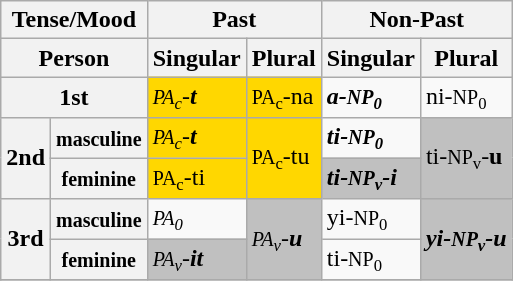<table class="wikitable">
<tr>
<th colspan=2>Tense/Mood</th>
<th colspan=2>Past</th>
<th colspan=2>Non-Past</th>
</tr>
<tr>
<th colspan=2>Person</th>
<th>Singular</th>
<th>Plural</th>
<th>Singular</th>
<th>Plural</th>
</tr>
<tr>
<th colspan=2>1st</th>
<td style=background:gold><em><small>PA<sub>c</sub></small>-<strong>t<strong><em></td>
<td style=background:gold></em><small>PA<sub>c</sub></small>-</strong>na</em></strong></td>
<td><strong><em>a<strong>-<small>NP<sub>0</sub></small><em></td>
<td></em></strong>ni</strong>-<small>NP<sub>0</sub></small></em></td>
</tr>
<tr>
<th rowspan=2>2nd</th>
<th><small>masculine</small></th>
<td style=background:gold><em><small>PA<sub>c</sub></small>-<strong>t<strong><em></td>
<td style=background:gold rowspan=2></em><small>PA<sub>c</sub></small>-</strong>tu</em></strong></td>
<td><strong><em>ti<strong>-<small>NP<sub>0</sub></small><em></td>
<td style=background:silver rowspan=2></em></strong>ti</strong>-<small>NP<sub>v</sub></small>-<strong>u<strong><em></td>
</tr>
<tr>
<th><small>feminine</small></th>
<td style=background:gold></em><small>PA<sub>c</sub></small>-</strong>ti</em></strong></td>
<td style=background:silver><strong><em>ti<strong>-<small>NP<sub>v</sub></small>-</strong>i</em></strong></td>
</tr>
<tr>
<th rowspan=2>3rd</th>
<th><small>masculine</small></th>
<td><em><small>PA<sub>0</sub></small></em></td>
<td style=background:silver rowspan=2><em><small>PA<sub>v</sub></small>-<strong>u<strong><em></td>
<td></em></strong>yi</strong>-<small>NP<sub>0</sub></small></em></td>
<td style=background:silver rowspan=2><strong><em>yi<strong>-<small>NP<sub>v</sub></small>-</strong>u</em></strong></td>
</tr>
<tr>
<th><small>feminine</small></th>
<td style=background:silver><em><small>PA<sub>v</sub></small>-<strong>it<strong><em></td>
<td></em></strong>ti</strong>-<small>NP<sub>0</sub></small></em></td>
</tr>
<tr>
</tr>
</table>
